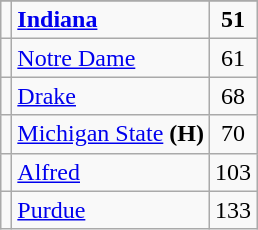<table class="wikitable sortable" style="text-align:center">
<tr>
</tr>
<tr>
<td></td>
<td align=left><strong><a href='#'>Indiana</a></strong></td>
<td><strong>51</strong></td>
</tr>
<tr>
<td></td>
<td align=left><a href='#'>Notre Dame</a></td>
<td>61</td>
</tr>
<tr>
<td></td>
<td align=left><a href='#'>Drake</a></td>
<td>68</td>
</tr>
<tr>
<td></td>
<td align=left><a href='#'>Michigan State</a> <strong>(H)</strong></td>
<td>70</td>
</tr>
<tr>
<td></td>
<td align=left><a href='#'>Alfred</a></td>
<td>103</td>
</tr>
<tr>
<td></td>
<td align=left><a href='#'>Purdue</a></td>
<td>133</td>
</tr>
</table>
